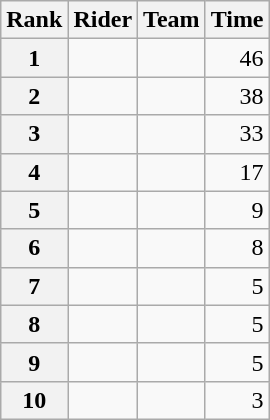<table class="wikitable" margin-bottom:0;">
<tr>
<th scope="col">Rank</th>
<th scope="col">Rider</th>
<th scope="col">Team</th>
<th scope="col">Time</th>
</tr>
<tr>
<th scope="row">1</th>
<td> </td>
<td></td>
<td align="right">46</td>
</tr>
<tr>
<th scope="row">2</th>
<td></td>
<td></td>
<td align="right">38</td>
</tr>
<tr>
<th scope="row">3</th>
<td></td>
<td></td>
<td align="right">33</td>
</tr>
<tr>
<th scope="row">4</th>
<td> </td>
<td></td>
<td align="right">17</td>
</tr>
<tr>
<th scope="row">5</th>
<td> </td>
<td></td>
<td align="right">9</td>
</tr>
<tr>
<th scope="row">6</th>
<td></td>
<td></td>
<td align="right">8</td>
</tr>
<tr>
<th scope="row">7</th>
<td></td>
<td></td>
<td align="right">5</td>
</tr>
<tr>
<th scope="row">8</th>
<td></td>
<td></td>
<td align="right">5</td>
</tr>
<tr>
<th scope="row">9</th>
<td></td>
<td></td>
<td align="right">5</td>
</tr>
<tr>
<th scope="row">10</th>
<td></td>
<td></td>
<td align="right">3</td>
</tr>
</table>
